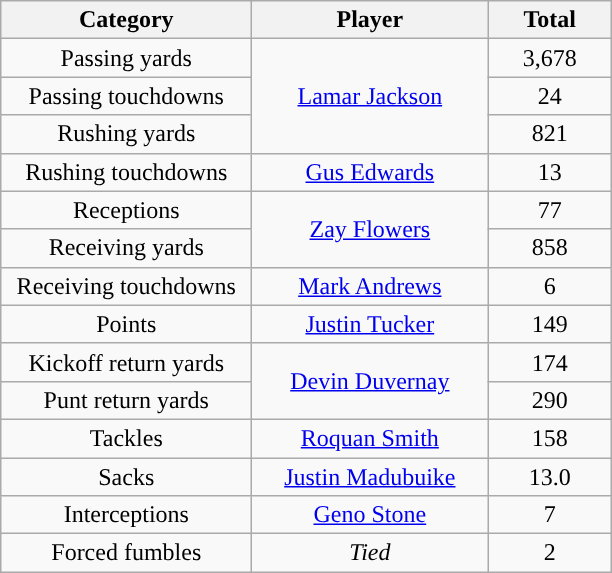<table class="wikitable" style="text-align:center">
<tr>
<th width="160">Category</th>
<th width="150">Player</th>
<th width="75">Total</th>
</tr>
<tr>
<td>Passing yards</td>
<td rowspan="3"><a href='#'>Lamar Jackson</a></td>
<td>3,678</td>
</tr>
<tr>
<td>Passing touchdowns</td>
<td>24</td>
</tr>
<tr>
<td>Rushing yards</td>
<td>821</td>
</tr>
<tr>
<td>Rushing touchdowns</td>
<td><a href='#'>Gus Edwards</a></td>
<td>13</td>
</tr>
<tr>
<td>Receptions</td>
<td rowspan="2"><a href='#'>Zay Flowers</a></td>
<td>77</td>
</tr>
<tr>
<td>Receiving yards</td>
<td>858</td>
</tr>
<tr>
<td>Receiving touchdowns</td>
<td><a href='#'>Mark Andrews</a></td>
<td>6</td>
</tr>
<tr>
<td>Points</td>
<td><a href='#'>Justin Tucker</a></td>
<td>149</td>
</tr>
<tr>
<td>Kickoff return yards</td>
<td rowspan="2"><a href='#'>Devin Duvernay</a></td>
<td>174</td>
</tr>
<tr>
<td>Punt return yards</td>
<td>290</td>
</tr>
<tr>
<td>Tackles</td>
<td><a href='#'>Roquan Smith</a></td>
<td>158</td>
</tr>
<tr>
<td>Sacks</td>
<td><a href='#'>Justin Madubuike</a></td>
<td>13.0</td>
</tr>
<tr>
<td>Interceptions</td>
<td><a href='#'>Geno Stone</a></td>
<td>7</td>
</tr>
<tr>
<td>Forced fumbles</td>
<td><em>Tied</em> </td>
<td>2</td>
</tr>
</table>
